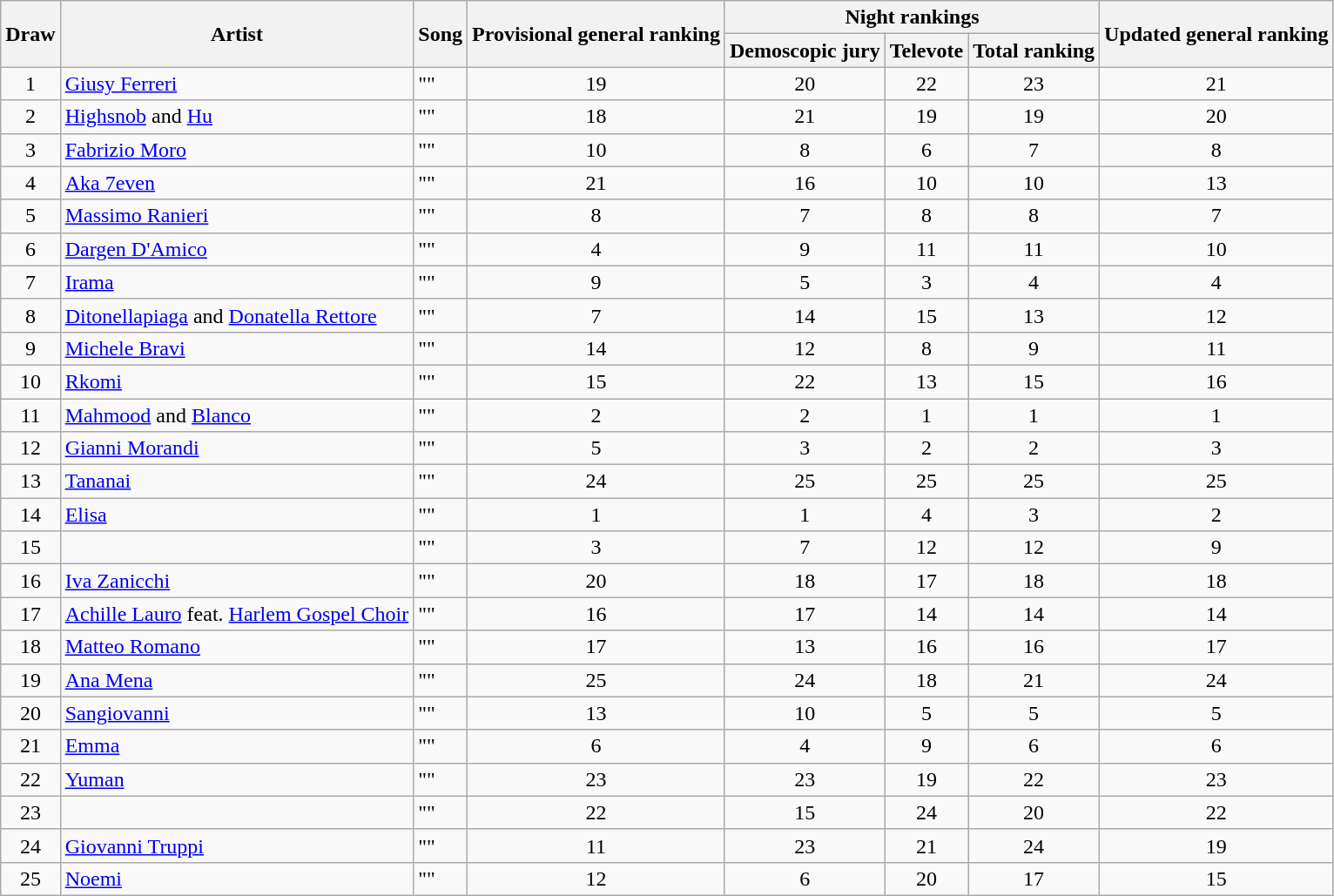<table class="wikitable sortable">
<tr>
<th rowspan="2">Draw</th>
<th rowspan="2">Artist</th>
<th rowspan="2">Song</th>
<th rowspan="2">Provisional general ranking</th>
<th class="unsortable" colspan="3">Night rankings</th>
<th rowspan="2">Updated general ranking</th>
</tr>
<tr>
<th>Demoscopic jury</th>
<th>Televote</th>
<th>Total ranking</th>
</tr>
<tr>
<td align="center">1</td>
<td><a href='#'>Giusy Ferreri</a></td>
<td>""</td>
<td align="center">19</td>
<td align="center">20</td>
<td align="center">22</td>
<td align="center">23</td>
<td align="center">21</td>
</tr>
<tr>
<td align="center">2</td>
<td><a href='#'>Highsnob</a> and <a href='#'>Hu</a></td>
<td>""</td>
<td align="center">18</td>
<td align="center">21</td>
<td align="center">19</td>
<td align="center">19</td>
<td align="center">20</td>
</tr>
<tr>
<td align="center">3</td>
<td><a href='#'>Fabrizio Moro</a></td>
<td>""</td>
<td align="center">10</td>
<td align="center">8</td>
<td align="center">6</td>
<td align="center">7</td>
<td align="center">8</td>
</tr>
<tr>
<td align="center">4</td>
<td><a href='#'>Aka 7even</a></td>
<td>""</td>
<td align="center">21</td>
<td align="center">16</td>
<td align="center">10</td>
<td align="center">10</td>
<td align="center">13</td>
</tr>
<tr>
<td align="center">5</td>
<td><a href='#'>Massimo Ranieri</a></td>
<td>""</td>
<td align="center">8</td>
<td align="center">7</td>
<td align="center">8</td>
<td align="center">8</td>
<td align="center">7</td>
</tr>
<tr>
<td align="center">6</td>
<td><a href='#'>Dargen D'Amico</a></td>
<td>""</td>
<td align="center">4</td>
<td align="center">9</td>
<td align="center">11</td>
<td align="center">11</td>
<td align="center">10</td>
</tr>
<tr>
<td align="center">7</td>
<td><a href='#'>Irama</a></td>
<td>""</td>
<td align="center">9</td>
<td align="center">5</td>
<td align="center">3</td>
<td align="center">4</td>
<td align="center">4</td>
</tr>
<tr>
<td align="center">8</td>
<td><a href='#'>Ditonellapiaga</a> and <a href='#'>Donatella Rettore</a></td>
<td>""</td>
<td align="center">7</td>
<td align="center">14</td>
<td align="center">15</td>
<td align="center">13</td>
<td align="center">12</td>
</tr>
<tr>
<td align="center">9</td>
<td><a href='#'>Michele Bravi</a></td>
<td>""</td>
<td align="center">14</td>
<td align="center">12</td>
<td align="center">8</td>
<td align="center">9</td>
<td align="center">11</td>
</tr>
<tr>
<td align="center">10</td>
<td><a href='#'>Rkomi</a></td>
<td>""</td>
<td align="center">15</td>
<td align="center">22</td>
<td align="center">13</td>
<td align="center">15</td>
<td align="center">16</td>
</tr>
<tr>
<td align="center">11</td>
<td><a href='#'>Mahmood</a> and <a href='#'>Blanco</a></td>
<td>""</td>
<td align="center">2</td>
<td align="center">2</td>
<td align="center">1</td>
<td align="center">1</td>
<td align="center">1</td>
</tr>
<tr>
<td align="center">12</td>
<td><a href='#'>Gianni Morandi</a></td>
<td>""</td>
<td align="center">5</td>
<td align="center">3</td>
<td align="center">2</td>
<td align="center">2</td>
<td align="center">3</td>
</tr>
<tr>
<td align="center">13</td>
<td><a href='#'>Tananai</a></td>
<td>""</td>
<td align="center">24</td>
<td align="center">25</td>
<td align="center">25</td>
<td align="center">25</td>
<td align="center">25</td>
</tr>
<tr>
<td align="center">14</td>
<td><a href='#'>Elisa</a></td>
<td>""</td>
<td align="center">1</td>
<td align="center">1</td>
<td align="center">4</td>
<td align="center">3</td>
<td align="center">2</td>
</tr>
<tr>
<td align="center">15</td>
<td></td>
<td>""</td>
<td align="center">3</td>
<td align="center">7</td>
<td align="center">12</td>
<td align="center">12</td>
<td align="center">9</td>
</tr>
<tr>
<td align="center">16</td>
<td><a href='#'>Iva Zanicchi</a></td>
<td>""</td>
<td align="center">20</td>
<td align="center">18</td>
<td align="center">17</td>
<td align="center">18</td>
<td align="center">18</td>
</tr>
<tr>
<td align="center">17</td>
<td><a href='#'>Achille Lauro</a> feat. <a href='#'>Harlem Gospel Choir</a></td>
<td>""</td>
<td align="center">16</td>
<td align="center">17</td>
<td align="center">14</td>
<td align="center">14</td>
<td align="center">14</td>
</tr>
<tr>
<td align="center">18</td>
<td><a href='#'>Matteo Romano</a></td>
<td>""</td>
<td align="center">17</td>
<td align="center">13</td>
<td align="center">16</td>
<td align="center">16</td>
<td align="center">17</td>
</tr>
<tr>
<td align="center">19</td>
<td><a href='#'>Ana Mena</a></td>
<td>""</td>
<td align="center">25</td>
<td align="center">24</td>
<td align="center">18</td>
<td align="center">21</td>
<td align="center">24</td>
</tr>
<tr>
<td align="center">20</td>
<td><a href='#'>Sangiovanni</a></td>
<td>""</td>
<td align="center">13</td>
<td align="center">10</td>
<td align="center">5</td>
<td align="center">5</td>
<td align="center">5</td>
</tr>
<tr>
<td align="center">21</td>
<td><a href='#'>Emma</a></td>
<td>""</td>
<td align="center">6</td>
<td align="center">4</td>
<td align="center">9</td>
<td align="center">6</td>
<td align="center">6</td>
</tr>
<tr>
<td align="center">22</td>
<td><a href='#'>Yuman</a></td>
<td>""</td>
<td align="center">23</td>
<td align="center">23</td>
<td align="center">19</td>
<td align="center">22</td>
<td align="center">23</td>
</tr>
<tr>
<td align="center">23</td>
<td></td>
<td>""</td>
<td align="center">22</td>
<td align="center">15</td>
<td align="center">24</td>
<td align="center">20</td>
<td align="center">22</td>
</tr>
<tr>
<td align="center">24</td>
<td><a href='#'>Giovanni Truppi</a></td>
<td>""</td>
<td align="center">11</td>
<td align="center">23</td>
<td align="center">21</td>
<td align="center">24</td>
<td align="center">19</td>
</tr>
<tr>
<td align="center">25</td>
<td><a href='#'>Noemi</a></td>
<td>""</td>
<td align="center">12</td>
<td align="center">6</td>
<td align="center">20</td>
<td align="center">17</td>
<td align="center">15</td>
</tr>
</table>
